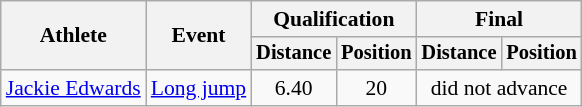<table class=wikitable style="font-size:90%">
<tr>
<th rowspan="2">Athlete</th>
<th rowspan="2">Event</th>
<th colspan="2">Qualification</th>
<th colspan="2">Final</th>
</tr>
<tr style="font-size:95%">
<th>Distance</th>
<th>Position</th>
<th>Distance</th>
<th>Position</th>
</tr>
<tr align=center>
<td align=left><a href='#'>Jackie Edwards</a></td>
<td align=left><a href='#'>Long jump</a></td>
<td>6.40</td>
<td>20</td>
<td colspan=2>did not advance</td>
</tr>
</table>
